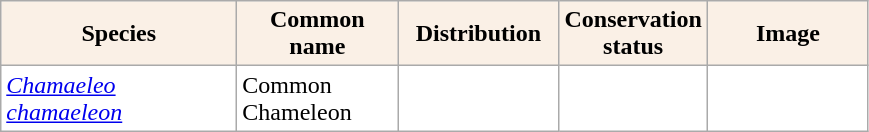<table class="wikitable" style="background:#fff;" class="sortable wikitable">
<tr>
<th style="background:Linen; color:Black; width:150px;" px>Species</th>
<th style="background:Linen; color:Black; width:100px;" px>Common name</th>
<th style="background:Linen; color:Black; width:100px;" px>Distribution</th>
<th style="background:Linen; color:Black; width:90px;" px>Conservation status</th>
<th style="background:Linen; color:Black; width:100px;" px>Image</th>
</tr>
<tr>
<td><em><a href='#'>Chamaeleo chamaeleon</a></em></td>
<td>Common Chameleon</td>
<td></td>
<td></td>
<td></td>
</tr>
</table>
